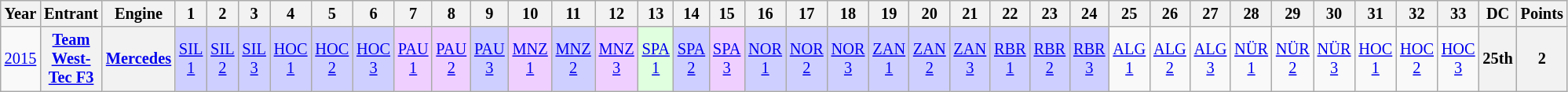<table class="wikitable" style="text-align:center; font-size:85%">
<tr>
<th>Year</th>
<th>Entrant</th>
<th>Engine</th>
<th>1</th>
<th>2</th>
<th>3</th>
<th>4</th>
<th>5</th>
<th>6</th>
<th>7</th>
<th>8</th>
<th>9</th>
<th>10</th>
<th>11</th>
<th>12</th>
<th>13</th>
<th>14</th>
<th>15</th>
<th>16</th>
<th>17</th>
<th>18</th>
<th>19</th>
<th>20</th>
<th>21</th>
<th>22</th>
<th>23</th>
<th>24</th>
<th>25</th>
<th>26</th>
<th>27</th>
<th>28</th>
<th>29</th>
<th>30</th>
<th>31</th>
<th>32</th>
<th>33</th>
<th>DC</th>
<th>Points</th>
</tr>
<tr>
<td><a href='#'>2015</a></td>
<th><a href='#'>Team West-Tec F3</a></th>
<th><a href='#'>Mercedes</a></th>
<td style="background:#CFCFFF;"><a href='#'>SIL<br>1</a><br></td>
<td style="background:#CFCFFF;"><a href='#'>SIL<br>2</a><br></td>
<td style="background:#CFCFFF;"><a href='#'>SIL<br>3</a><br></td>
<td style="background:#CFCFFF;"><a href='#'>HOC<br>1</a><br></td>
<td style="background:#CFCFFF;"><a href='#'>HOC<br>2</a><br></td>
<td style="background:#CFCFFF;"><a href='#'>HOC<br>3</a><br></td>
<td style="background:#EFCFFF;"><a href='#'>PAU<br>1</a><br></td>
<td style="background:#EFCFFF;"><a href='#'>PAU<br>2</a><br></td>
<td style="background:#CFCFFF;"><a href='#'>PAU<br>3</a><br></td>
<td style="background:#EFCFFF;"><a href='#'>MNZ<br>1</a><br></td>
<td style="background:#CFCFFF;"><a href='#'>MNZ<br>2</a><br></td>
<td style="background:#EFCFFF;"><a href='#'>MNZ<br>3</a><br></td>
<td style="background:#DFFFDF;"><a href='#'>SPA<br>1</a><br></td>
<td style="background:#CFCFFF;"><a href='#'>SPA<br>2</a><br></td>
<td style="background:#EFCFFF;"><a href='#'>SPA<br>3</a><br></td>
<td style="background:#CFCFFF;"><a href='#'>NOR<br>1</a><br></td>
<td style="background:#CFCFFF;"><a href='#'>NOR<br>2</a><br></td>
<td style="background:#CFCFFF;"><a href='#'>NOR<br>3</a><br></td>
<td style="background:#CFCFFF;"><a href='#'>ZAN<br>1</a><br></td>
<td style="background:#CFCFFF;"><a href='#'>ZAN<br>2</a><br></td>
<td style="background:#CFCFFF;"><a href='#'>ZAN<br>3</a><br></td>
<td style="background:#CFCFFF;"><a href='#'>RBR<br>1</a><br></td>
<td style="background:#CFCFFF;"><a href='#'>RBR<br>2</a><br></td>
<td style="background:#CFCFFF;"><a href='#'>RBR<br>3</a><br></td>
<td><a href='#'>ALG<br>1</a></td>
<td><a href='#'>ALG<br>2</a></td>
<td><a href='#'>ALG<br>3</a></td>
<td><a href='#'>NÜR<br>1</a></td>
<td><a href='#'>NÜR<br>2</a></td>
<td><a href='#'>NÜR<br>3</a></td>
<td><a href='#'>HOC<br>1</a></td>
<td><a href='#'>HOC<br>2</a></td>
<td><a href='#'>HOC<br>3</a></td>
<th>25th</th>
<th>2</th>
</tr>
</table>
